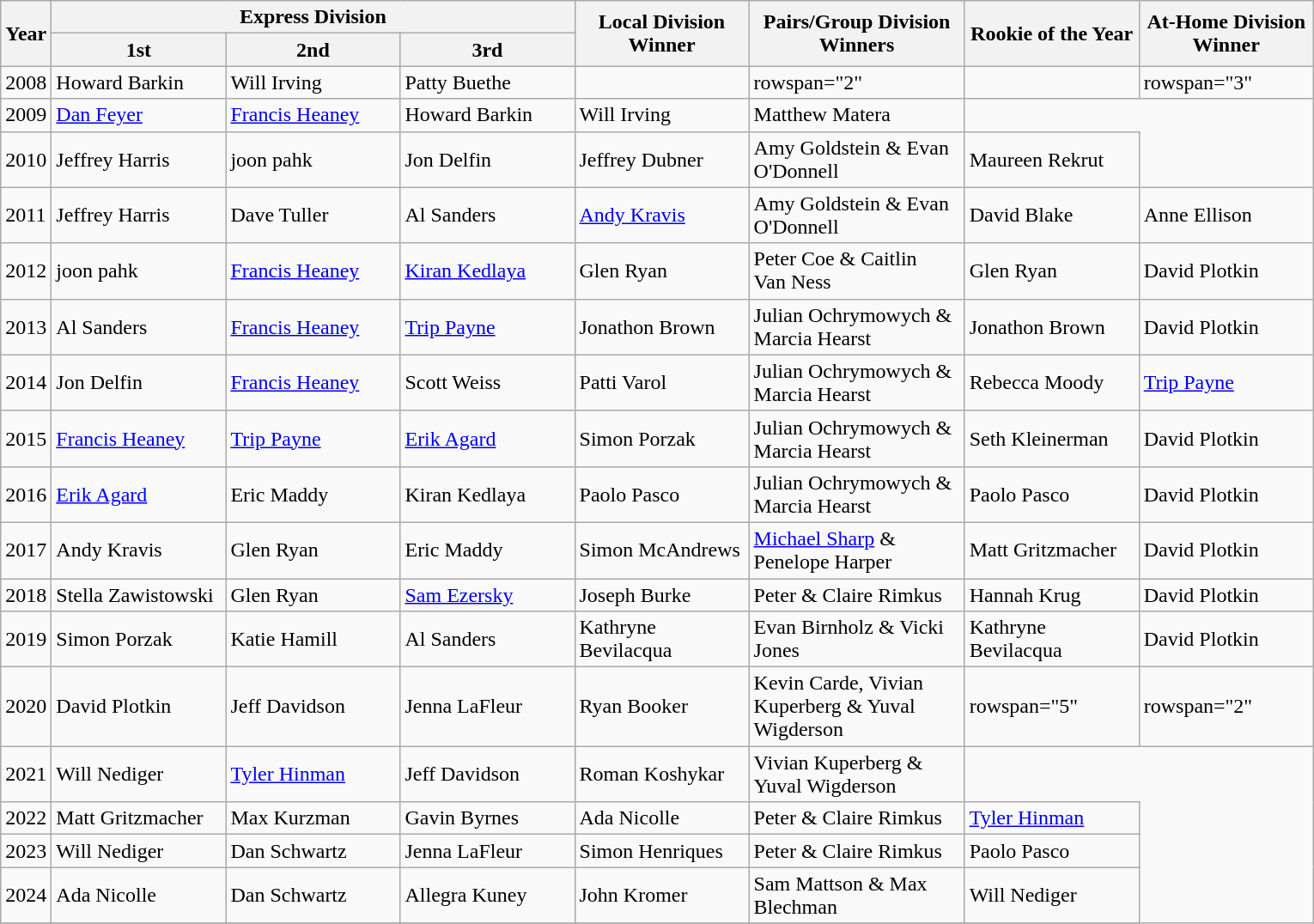<table class="wikitable">
<tr>
<th rowspan=2>Year</th>
<th colspan=3>Express Division</th>
<th style=width:8em rowspan=2>Local Division Winner</th>
<th style=width:10em rowspan=2>Pairs/Group Division Winners</th>
<th style=width:8em rowspan=2>Rookie of the Year</th>
<th style=width:8em rowspan=2>At-Home Division Winner</th>
</tr>
<tr bgcolor="#eeeeee">
<th align="left" style=width:8em>1st</th>
<th style=width:8em>2nd</th>
<th style=width:8em>3rd</th>
</tr>
<tr>
<td>2008</td>
<td>Howard Barkin</td>
<td>Will Irving</td>
<td>Patty Buethe</td>
<td></td>
<td>rowspan="2" </td>
<td></td>
<td>rowspan="3" </td>
</tr>
<tr>
<td>2009</td>
<td><a href='#'>Dan Feyer</a></td>
<td><a href='#'>Francis Heaney</a></td>
<td>Howard Barkin</td>
<td>Will Irving</td>
<td>Matthew Matera</td>
</tr>
<tr>
<td>2010</td>
<td>Jeffrey Harris</td>
<td>joon pahk</td>
<td>Jon Delfin</td>
<td>Jeffrey Dubner</td>
<td>Amy Goldstein & Evan O'Donnell</td>
<td>Maureen Rekrut</td>
</tr>
<tr>
<td>2011</td>
<td>Jeffrey Harris</td>
<td>Dave Tuller</td>
<td>Al Sanders</td>
<td><a href='#'>Andy Kravis</a></td>
<td>Amy Goldstein & Evan O'Donnell</td>
<td>David Blake</td>
<td>Anne Ellison</td>
</tr>
<tr>
<td>2012</td>
<td>joon pahk</td>
<td><a href='#'>Francis Heaney</a></td>
<td><a href='#'>Kiran Kedlaya</a></td>
<td>Glen Ryan</td>
<td>Peter Coe & Caitlin Van Ness</td>
<td>Glen Ryan</td>
<td>David Plotkin</td>
</tr>
<tr>
<td>2013</td>
<td>Al Sanders</td>
<td><a href='#'>Francis Heaney</a></td>
<td><a href='#'>Trip Payne</a></td>
<td>Jonathon Brown</td>
<td>Julian Ochrymowych & Marcia Hearst</td>
<td>Jonathon Brown</td>
<td>David Plotkin</td>
</tr>
<tr>
<td>2014</td>
<td>Jon Delfin</td>
<td><a href='#'>Francis Heaney</a></td>
<td>Scott Weiss</td>
<td>Patti Varol</td>
<td>Julian Ochrymowych & Marcia Hearst</td>
<td>Rebecca Moody</td>
<td><a href='#'>Trip Payne</a></td>
</tr>
<tr>
<td>2015</td>
<td><a href='#'>Francis Heaney</a></td>
<td><a href='#'>Trip Payne</a></td>
<td><a href='#'>Erik Agard</a></td>
<td>Simon Porzak</td>
<td>Julian Ochrymowych & Marcia Hearst</td>
<td>Seth Kleinerman</td>
<td>David Plotkin</td>
</tr>
<tr>
<td>2016</td>
<td><a href='#'>Erik Agard</a></td>
<td>Eric Maddy</td>
<td>Kiran Kedlaya</td>
<td>Paolo Pasco</td>
<td>Julian Ochrymowych & Marcia Hearst</td>
<td>Paolo Pasco</td>
<td>David Plotkin</td>
</tr>
<tr>
<td>2017</td>
<td>Andy Kravis</td>
<td>Glen Ryan</td>
<td>Eric Maddy</td>
<td>Simon McAndrews</td>
<td><a href='#'>Michael Sharp</a> & Penelope Harper</td>
<td>Matt Gritzmacher</td>
<td>David Plotkin</td>
</tr>
<tr>
<td>2018</td>
<td>Stella Zawistowski</td>
<td>Glen Ryan</td>
<td><a href='#'>Sam Ezersky</a></td>
<td>Joseph Burke</td>
<td>Peter & Claire Rimkus</td>
<td>Hannah Krug</td>
<td>David Plotkin</td>
</tr>
<tr>
<td>2019</td>
<td>Simon Porzak</td>
<td>Katie Hamill</td>
<td>Al Sanders</td>
<td>Kathryne Bevilacqua</td>
<td>Evan Birnholz & Vicki Jones</td>
<td>Kathryne Bevilacqua</td>
<td>David Plotkin</td>
</tr>
<tr>
<td>2020</td>
<td>David Plotkin</td>
<td>Jeff Davidson</td>
<td>Jenna LaFleur</td>
<td>Ryan Booker</td>
<td>Kevin Carde, Vivian Kuperberg & Yuval Wigderson</td>
<td>rowspan="5" </td>
<td>rowspan="2" </td>
</tr>
<tr>
<td>2021</td>
<td>Will Nediger</td>
<td><a href='#'>Tyler Hinman</a></td>
<td>Jeff Davidson</td>
<td>Roman Koshykar</td>
<td>Vivian Kuperberg & Yuval Wigderson</td>
</tr>
<tr>
<td>2022</td>
<td>Matt Gritzmacher</td>
<td>Max Kurzman</td>
<td>Gavin Byrnes</td>
<td>Ada Nicolle</td>
<td>Peter & Claire Rimkus</td>
<td><a href='#'>Tyler Hinman</a></td>
</tr>
<tr>
<td>2023</td>
<td>Will Nediger</td>
<td>Dan Schwartz</td>
<td>Jenna LaFleur</td>
<td>Simon Henriques</td>
<td>Peter & Claire Rimkus</td>
<td>Paolo Pasco</td>
</tr>
<tr>
<td>2024</td>
<td>Ada Nicolle</td>
<td>Dan Schwartz</td>
<td>Allegra Kuney</td>
<td>John Kromer</td>
<td>Sam Mattson & Max Blechman</td>
<td>Will Nediger</td>
</tr>
<tr>
</tr>
</table>
